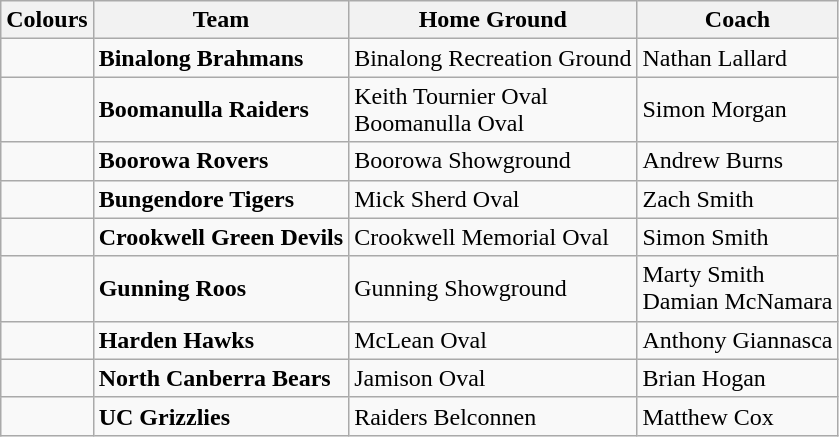<table class="wikitable">
<tr>
<th>Colours</th>
<th>Team</th>
<th>Home Ground</th>
<th>Coach</th>
</tr>
<tr>
<td></td>
<td><strong>Binalong Brahmans</strong></td>
<td>Binalong Recreation Ground</td>
<td>Nathan Lallard</td>
</tr>
<tr>
<td></td>
<td><strong>Boomanulla Raiders</strong></td>
<td>Keith Tournier Oval<br>Boomanulla Oval</td>
<td>Simon Morgan</td>
</tr>
<tr>
<td></td>
<td><strong>Boorowa Rovers</strong></td>
<td>Boorowa Showground</td>
<td>Andrew Burns</td>
</tr>
<tr>
<td></td>
<td><strong>Bungendore Tigers</strong></td>
<td>Mick Sherd Oval</td>
<td>Zach Smith</td>
</tr>
<tr>
<td></td>
<td><strong>Crookwell Green Devils</strong></td>
<td>Crookwell Memorial Oval</td>
<td>Simon Smith</td>
</tr>
<tr>
<td></td>
<td><strong>Gunning Roos</strong></td>
<td>Gunning Showground</td>
<td>Marty Smith<br>Damian McNamara</td>
</tr>
<tr>
<td></td>
<td><strong>Harden Hawks</strong></td>
<td>McLean Oval</td>
<td>Anthony Giannasca</td>
</tr>
<tr>
<td></td>
<td><strong>North Canberra Bears</strong></td>
<td>Jamison Oval</td>
<td>Brian Hogan</td>
</tr>
<tr>
<td></td>
<td><strong>UC Grizzlies</strong></td>
<td>Raiders Belconnen</td>
<td>Matthew Cox</td>
</tr>
</table>
